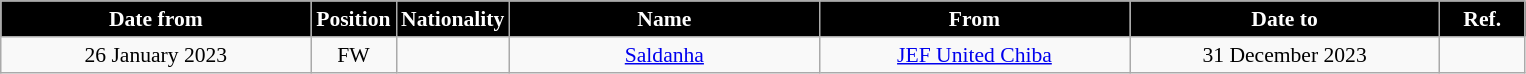<table class="wikitable" style="text-align:center; font-size:90%; ">
<tr>
<th style="background:#000000; color:#fff; width:200px;">Date from</th>
<th style="background:#000000; color:#fff; width:50px;">Position</th>
<th style="background:#000000; color:#fff; width:50px;">Nationality</th>
<th style="background:#000000; color:#fff; width:200px;">Name</th>
<th style="background:#000000; color:#fff; width:200px;">From</th>
<th style="background:#000000; color:#fff; width:200px;">Date to</th>
<th style="background:#000000; color:#fff; width:50px;">Ref.</th>
</tr>
<tr>
<td>26 January 2023</td>
<td>FW</td>
<td></td>
<td><a href='#'>Saldanha</a></td>
<td><a href='#'>JEF United Chiba</a></td>
<td>31 December 2023</td>
<td></td>
</tr>
</table>
